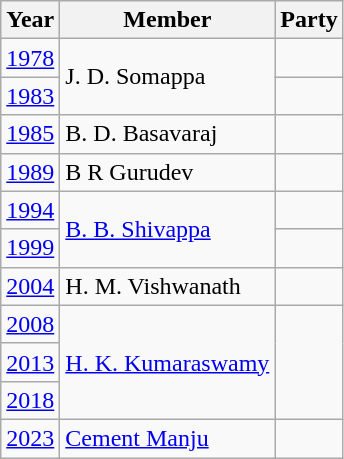<table class="wikitable sortable">
<tr>
<th>Year</th>
<th>Member</th>
<th colspan="2">Party</th>
</tr>
<tr>
<td><a href='#'>1978</a></td>
<td rowspan="2">J. D. Somappa</td>
<td></td>
</tr>
<tr>
<td><a href='#'>1983</a></td>
<td></td>
</tr>
<tr>
<td><a href='#'>1985</a></td>
<td>B. D. Basavaraj</td>
<td></td>
</tr>
<tr>
<td><a href='#'>1989</a></td>
<td>B R Gurudev</td>
<td></td>
</tr>
<tr>
<td><a href='#'>1994</a></td>
<td rowspan="2"><a href='#'>B. B. Shivappa</a></td>
<td></td>
</tr>
<tr>
<td><a href='#'>1999</a></td>
</tr>
<tr>
<td><a href='#'>2004</a></td>
<td>H. M. Vishwanath</td>
<td></td>
</tr>
<tr>
<td><a href='#'>2008</a></td>
<td rowspan="3"><a href='#'>H. K. Kumaraswamy</a></td>
</tr>
<tr>
<td><a href='#'>2013</a></td>
</tr>
<tr>
<td><a href='#'>2018</a></td>
</tr>
<tr>
<td><a href='#'>2023</a></td>
<td><a href='#'>Cement Manju</a></td>
<td></td>
</tr>
</table>
